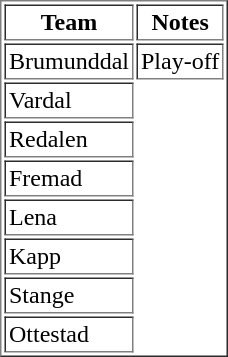<table border="1" cellpadding="2">
<tr>
<th>Team</th>
<th>Notes</th>
</tr>
<tr>
<td>Brumunddal</td>
<td>Play-off</td>
</tr>
<tr>
<td>Vardal</td>
</tr>
<tr>
<td>Redalen</td>
</tr>
<tr>
<td>Fremad</td>
</tr>
<tr>
<td>Lena</td>
</tr>
<tr>
<td>Kapp</td>
</tr>
<tr>
<td>Stange</td>
</tr>
<tr>
<td>Ottestad</td>
</tr>
</table>
